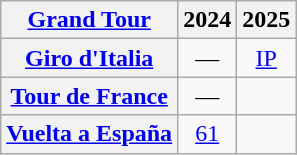<table class="wikitable plainrowheaders">
<tr>
<th scope="col"><a href='#'>Grand Tour</a></th>
<th scope="col">2024</th>
<th scope="col">2025</th>
</tr>
<tr style="text-align:center;">
<th scope="row"> <a href='#'>Giro d'Italia</a></th>
<td>—</td>
<td><a href='#'>IP</a></td>
</tr>
<tr style="text-align:center;">
<th scope="row"> <a href='#'>Tour de France</a></th>
<td>—</td>
<td></td>
</tr>
<tr style="text-align:center;">
<th scope="row"> <a href='#'>Vuelta a España</a></th>
<td><a href='#'>61</a></td>
<td></td>
</tr>
</table>
